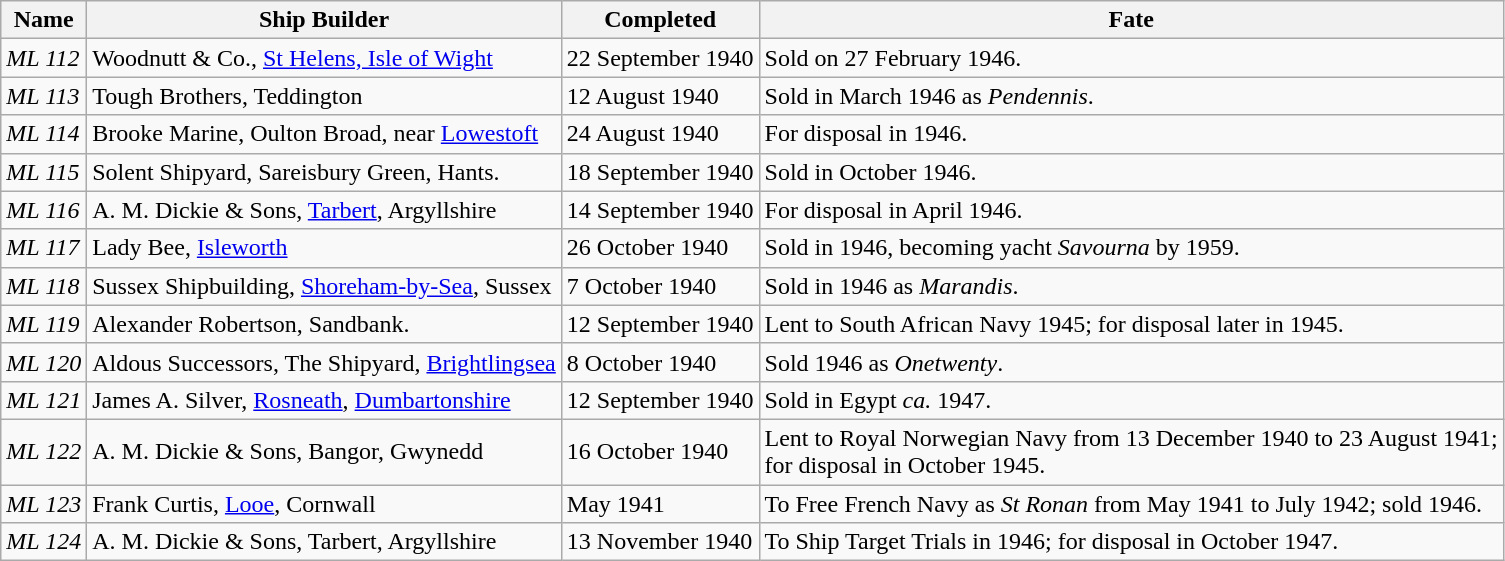<table class="wikitable" style="text-align:left">
<tr>
<th>Name</th>
<th>Ship Builder</th>
<th>Completed</th>
<th>Fate</th>
</tr>
<tr>
<td><em>ML 112</em></td>
<td>Woodnutt & Co., <a href='#'>St Helens, Isle of Wight</a></td>
<td>22 September 1940</td>
<td>Sold on 27 February 1946.</td>
</tr>
<tr>
<td><em>ML 113</em></td>
<td>Tough Brothers, Teddington</td>
<td>12 August 1940</td>
<td>Sold in March 1946 as <em>Pendennis</em>.</td>
</tr>
<tr>
<td><em>ML 114</em></td>
<td>Brooke Marine, Oulton Broad, near <a href='#'>Lowestoft</a></td>
<td>24 August 1940</td>
<td>For disposal in 1946.</td>
</tr>
<tr>
<td><em>ML 115</em></td>
<td>Solent Shipyard, Sareisbury Green, Hants.</td>
<td>18 September 1940</td>
<td>Sold in October 1946.</td>
</tr>
<tr>
<td><em>ML 116</em></td>
<td>A. M. Dickie & Sons, <a href='#'>Tarbert</a>, Argyllshire</td>
<td>14 September 1940</td>
<td>For disposal in April 1946.</td>
</tr>
<tr>
<td><em>ML 117</em></td>
<td>Lady Bee, <a href='#'>Isleworth</a></td>
<td>26 October 1940</td>
<td>Sold in 1946, becoming yacht <em>Savourna</em> by 1959.</td>
</tr>
<tr>
<td><em>ML 118</em></td>
<td>Sussex Shipbuilding, <a href='#'>Shoreham-by-Sea</a>, Sussex</td>
<td>7 October 1940</td>
<td>Sold in 1946 as <em>Marandis</em>.</td>
</tr>
<tr>
<td><em>ML 119</em></td>
<td>Alexander Robertson, Sandbank.</td>
<td>12 September 1940</td>
<td>Lent to South African Navy 1945; for disposal later in 1945.</td>
</tr>
<tr>
<td><em>ML 120</em></td>
<td>Aldous Successors, The Shipyard, <a href='#'>Brightlingsea</a></td>
<td>8 October 1940</td>
<td>Sold 1946 as <em>Onetwenty</em>.</td>
</tr>
<tr>
<td><em>ML 121</em></td>
<td>James A. Silver, <a href='#'>Rosneath</a>, <a href='#'>Dumbartonshire</a></td>
<td>12 September 1940</td>
<td>Sold in Egypt <em>ca.</em> 1947.</td>
</tr>
<tr>
<td><em>ML 122</em></td>
<td>A. M. Dickie & Sons, Bangor, Gwynedd</td>
<td>16 October 1940</td>
<td>Lent to Royal Norwegian Navy from 13 December 1940 to 23 August 1941; <br>for disposal in October 1945.</td>
</tr>
<tr>
<td><em>ML 123</em></td>
<td>Frank Curtis, <a href='#'>Looe</a>, Cornwall</td>
<td>May 1941</td>
<td>To Free French Navy as <em>St Ronan</em> from May 1941 to July 1942; sold 1946.</td>
</tr>
<tr>
<td><em>ML 124</em></td>
<td>A. M. Dickie & Sons, Tarbert, Argyllshire</td>
<td>13 November 1940</td>
<td>To Ship Target Trials in 1946; for disposal in October 1947.</td>
</tr>
</table>
